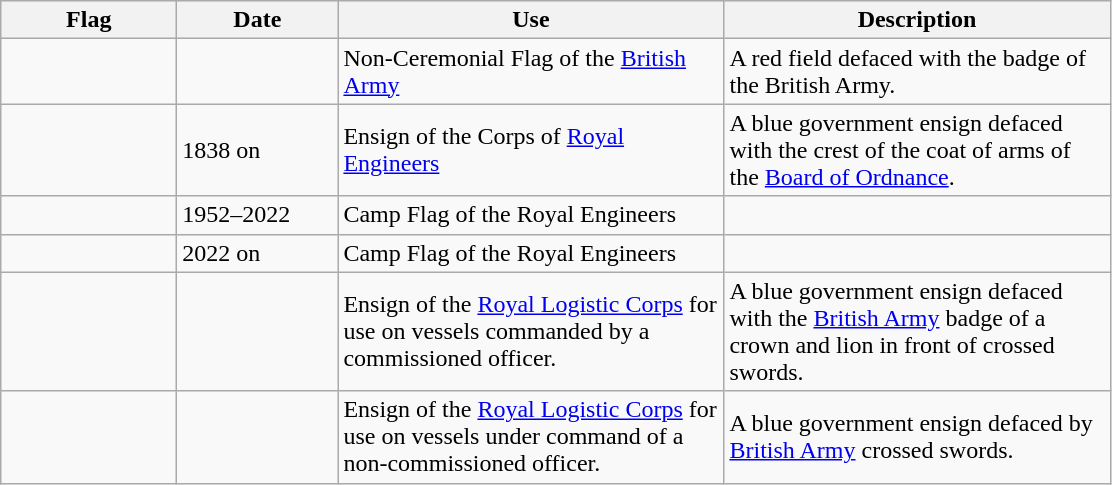<table class="wikitable">
<tr style="background:#efefef;">
<th style="width:110px;">Flag</th>
<th style="width:100px;">Date</th>
<th style="width:250px;">Use</th>
<th style="width:250px;">Description</th>
</tr>
<tr>
<td></td>
<td></td>
<td>Non-Ceremonial Flag of the <a href='#'>British Army</a></td>
<td>A red field defaced with the badge of the British Army.</td>
</tr>
<tr>
<td></td>
<td>1838 on</td>
<td>Ensign of the Corps of <a href='#'>Royal Engineers</a></td>
<td>A blue government ensign defaced with the crest of the coat of arms of the <a href='#'>Board of Ordnance</a>.</td>
</tr>
<tr>
<td></td>
<td>1952–2022</td>
<td>Camp Flag of the Royal Engineers</td>
<td></td>
</tr>
<tr>
<td></td>
<td>2022 on</td>
<td>Camp Flag of the Royal Engineers</td>
<td></td>
</tr>
<tr>
<td></td>
<td></td>
<td>Ensign of the <a href='#'>Royal Logistic Corps</a> for use on vessels commanded by a commissioned officer.</td>
<td>A blue government ensign defaced with the <a href='#'>British Army</a> badge of a crown and lion in front of crossed swords.</td>
</tr>
<tr>
<td></td>
<td></td>
<td>Ensign of the <a href='#'>Royal Logistic Corps</a> for use on vessels under command of a non-commissioned officer.</td>
<td>A blue government ensign defaced by <a href='#'>British Army</a> crossed swords.</td>
</tr>
</table>
